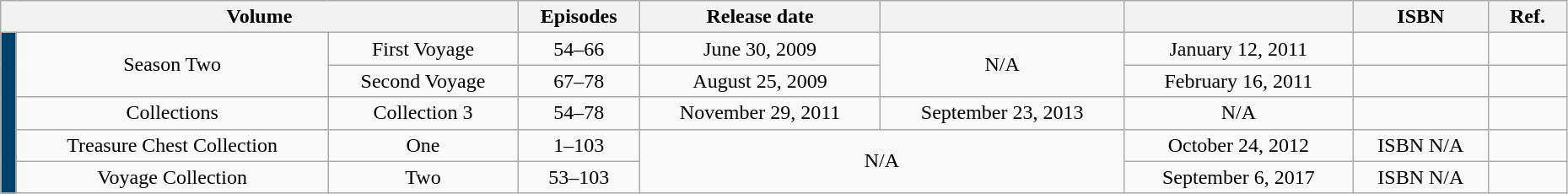<table class="wikitable" style="text-align: center; width: 98%;">
<tr>
<th colspan="3">Volume</th>
<th>Episodes</th>
<th>Release date</th>
<th></th>
<th></th>
<th>ISBN</th>
<th width="5%">Ref.</th>
</tr>
<tr>
<td rowspan="186" style="background: #00416A;" width="1%"></td>
<td rowspan="2">Season Two</td>
<td>First Voyage</td>
<td>54–66</td>
<td>June 30, 2009</td>
<td rowspan="2">N/A</td>
<td>January 12, 2011</td>
<td></td>
<td></td>
</tr>
<tr>
<td>Second Voyage</td>
<td>67–78</td>
<td>August 25, 2009</td>
<td>February 16, 2011</td>
<td></td>
<td></td>
</tr>
<tr>
<td rowspan="1">Collections</td>
<td>Collection 3</td>
<td>54–78</td>
<td>November 29, 2011</td>
<td>September 23, 2013</td>
<td>N/A</td>
<td></td>
<td></td>
</tr>
<tr>
<td>Treasure Chest Collection</td>
<td>One</td>
<td>1–103</td>
<td colspan="2" rowspan="2">N/A</td>
<td>October 24, 2012</td>
<td>ISBN N/A</td>
<td></td>
</tr>
<tr>
<td>Voyage Collection</td>
<td>Two</td>
<td>53–103</td>
<td>September 6, 2017</td>
<td>ISBN N/A</td>
<td></td>
</tr>
</table>
